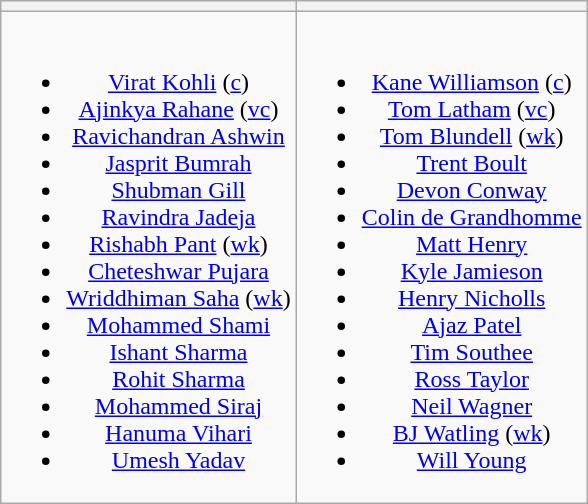<table class="wikitable" style="text-align:center; margin:auto">
<tr>
<th></th>
<th></th>
</tr>
<tr style="vertical-align:top">
<td><br><ul><li><a href='#'>Virat Kohli</a> (<a href='#'>c</a>)</li><li><a href='#'>Ajinkya Rahane</a> (<a href='#'>vc</a>)</li><li><a href='#'>Ravichandran Ashwin</a></li><li><a href='#'>Jasprit Bumrah</a></li><li><a href='#'>Shubman Gill</a></li><li><a href='#'>Ravindra Jadeja</a></li><li><a href='#'>Rishabh Pant</a> (<a href='#'>wk</a>)</li><li><a href='#'>Cheteshwar Pujara</a></li><li><a href='#'>Wriddhiman Saha</a> (<a href='#'>wk</a>)</li><li><a href='#'>Mohammed Shami</a></li><li><a href='#'>Ishant Sharma</a></li><li><a href='#'>Rohit Sharma</a></li><li><a href='#'>Mohammed Siraj</a></li><li><a href='#'>Hanuma Vihari</a></li><li><a href='#'>Umesh Yadav</a></li></ul></td>
<td><br><ul><li><a href='#'>Kane Williamson</a> (<a href='#'>c</a>)</li><li><a href='#'>Tom Latham</a> (<a href='#'>vc</a>)</li><li><a href='#'>Tom Blundell</a> (<a href='#'>wk</a>)</li><li><a href='#'>Trent Boult</a></li><li><a href='#'>Devon Conway</a></li><li><a href='#'>Colin de Grandhomme</a></li><li><a href='#'>Matt Henry</a></li><li><a href='#'>Kyle Jamieson</a></li><li><a href='#'>Henry Nicholls</a></li><li><a href='#'>Ajaz Patel</a></li><li><a href='#'>Tim Southee</a></li><li><a href='#'>Ross Taylor</a></li><li><a href='#'>Neil Wagner</a></li><li><a href='#'>BJ Watling</a> (<a href='#'>wk</a>)</li><li><a href='#'>Will Young</a></li></ul></td>
</tr>
</table>
